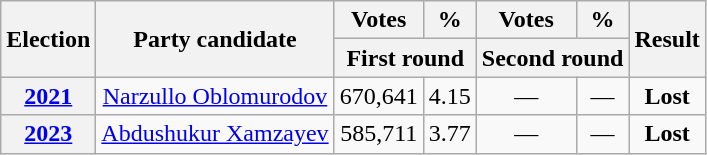<table class=wikitable style=text-align:center>
<tr>
<th rowspan="2"><strong>Election</strong></th>
<th rowspan="2">Party candidate</th>
<th><strong>Votes</strong></th>
<th><strong>%</strong></th>
<th><strong>Votes</strong></th>
<th><strong>%</strong></th>
<th rowspan="2"><strong>Result</strong></th>
</tr>
<tr>
<th colspan="2">First round</th>
<th colspan="2">Second round</th>
</tr>
<tr>
<th><a href='#'>2021</a></th>
<td><a href='#'>Narzullo Oblomurodov</a></td>
<td>670,641</td>
<td>4.15</td>
<td>—</td>
<td>—</td>
<td><strong>Lost</strong> </td>
</tr>
<tr>
<th><a href='#'>2023</a></th>
<td><a href='#'>Abdushukur Xamzayev</a></td>
<td>585,711</td>
<td>3.77</td>
<td>—</td>
<td>—</td>
<td><strong>Lost</strong> </td>
</tr>
</table>
